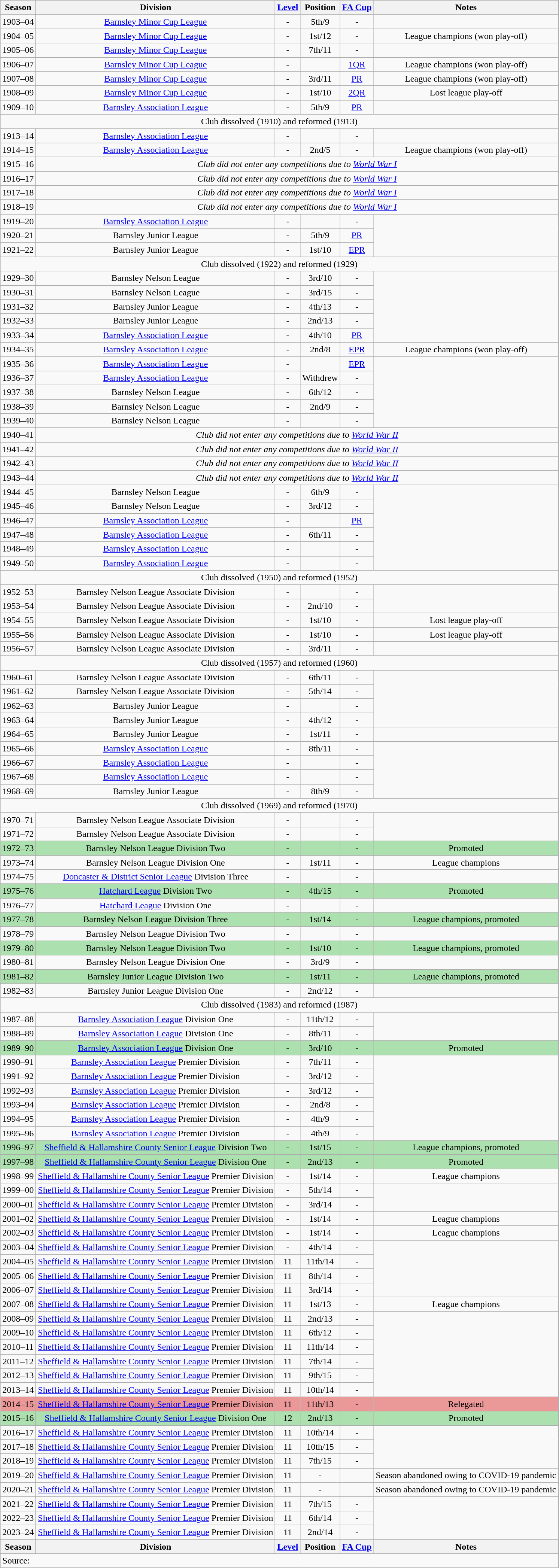<table class="wikitable collapsible collapsed" style=text-align:center>
<tr>
<th>Season</th>
<th>Division</th>
<th><a href='#'>Level</a></th>
<th>Position</th>
<th><a href='#'>FA Cup</a></th>
<th>Notes</th>
</tr>
<tr>
<td>1903–04</td>
<td><a href='#'>Barnsley Minor Cup League</a></td>
<td>-</td>
<td>5th/9</td>
<td>-</td>
</tr>
<tr>
<td>1904–05</td>
<td><a href='#'>Barnsley Minor Cup League</a></td>
<td>-</td>
<td>1st/12</td>
<td>-</td>
<td>League champions (won play-off)</td>
</tr>
<tr>
<td>1905–06</td>
<td><a href='#'>Barnsley Minor Cup League</a></td>
<td>-</td>
<td>7th/11</td>
<td>-</td>
</tr>
<tr>
<td>1906–07</td>
<td><a href='#'>Barnsley Minor Cup League</a></td>
<td>-</td>
<td></td>
<td><a href='#'>1QR</a></td>
<td>League champions (won play-off)</td>
</tr>
<tr>
<td>1907–08</td>
<td><a href='#'>Barnsley Minor Cup League</a></td>
<td>-</td>
<td>3rd/11</td>
<td><a href='#'>PR</a></td>
<td>League champions (won play-off)</td>
</tr>
<tr>
<td>1908–09</td>
<td><a href='#'>Barnsley Minor Cup League</a></td>
<td>-</td>
<td>1st/10</td>
<td><a href='#'>2QR</a></td>
<td>Lost league play-off</td>
</tr>
<tr>
<td>1909–10</td>
<td><a href='#'>Barnsley Association League</a></td>
<td>-</td>
<td>5th/9</td>
<td><a href='#'>PR</a></td>
</tr>
<tr>
<td colspan=6>Club dissolved (1910) and reformed (1913)</td>
</tr>
<tr>
<td>1913–14</td>
<td><a href='#'>Barnsley Association League</a></td>
<td>-</td>
<td></td>
<td>-</td>
</tr>
<tr>
<td>1914–15</td>
<td><a href='#'>Barnsley Association League</a></td>
<td>-</td>
<td>2nd/5</td>
<td>-</td>
<td>League champions (won play-off)</td>
</tr>
<tr>
<td>1915–16</td>
<td colspan="7"><em>Club did not enter any competitions due to <a href='#'>World War I</a></em></td>
</tr>
<tr>
<td>1916–17</td>
<td colspan="7"><em>Club did not enter any competitions due to <a href='#'>World War I</a></em></td>
</tr>
<tr>
<td>1917–18</td>
<td colspan="7"><em>Club did not enter any competitions due to <a href='#'>World War I</a></em></td>
</tr>
<tr>
<td>1918–19</td>
<td colspan="7"><em>Club did not enter any competitions due to <a href='#'>World War I</a></em></td>
</tr>
<tr>
<td>1919–20</td>
<td><a href='#'>Barnsley Association League</a></td>
<td>-</td>
<td></td>
<td>-</td>
</tr>
<tr>
<td>1920–21</td>
<td>Barnsley Junior League</td>
<td>-</td>
<td>5th/9</td>
<td><a href='#'>PR</a></td>
</tr>
<tr>
<td>1921–22</td>
<td>Barnsley Junior League</td>
<td>-</td>
<td>1st/10</td>
<td><a href='#'>EPR</a></td>
</tr>
<tr>
<td colspan=6>Club dissolved (1922) and reformed (1929)</td>
</tr>
<tr>
<td>1929–30</td>
<td>Barnsley Nelson League</td>
<td>-</td>
<td>3rd/10</td>
<td>-</td>
</tr>
<tr>
<td>1930–31</td>
<td>Barnsley Nelson League</td>
<td>-</td>
<td>3rd/15</td>
<td>-</td>
</tr>
<tr>
<td>1931–32</td>
<td>Barnsley Junior League</td>
<td>-</td>
<td>4th/13</td>
<td>-</td>
</tr>
<tr>
<td>1932–33</td>
<td>Barnsley Junior League</td>
<td>-</td>
<td>2nd/13</td>
<td>-</td>
</tr>
<tr>
<td>1933–34</td>
<td><a href='#'>Barnsley Association League</a></td>
<td>-</td>
<td>4th/10</td>
<td><a href='#'>PR</a></td>
</tr>
<tr>
<td>1934–35</td>
<td><a href='#'>Barnsley Association League</a></td>
<td>-</td>
<td>2nd/8</td>
<td><a href='#'>EPR</a></td>
<td>League champions (won play-off)</td>
</tr>
<tr>
<td>1935–36</td>
<td><a href='#'>Barnsley Association League</a></td>
<td>-</td>
<td></td>
<td><a href='#'>EPR</a></td>
</tr>
<tr>
<td>1936–37</td>
<td><a href='#'>Barnsley Association League</a></td>
<td>-</td>
<td>Withdrew</td>
<td>-</td>
</tr>
<tr>
<td>1937–38</td>
<td>Barnsley Nelson League</td>
<td>-</td>
<td>6th/12</td>
<td>-</td>
</tr>
<tr>
<td>1938–39</td>
<td>Barnsley Nelson League</td>
<td>-</td>
<td>2nd/9</td>
<td>-</td>
</tr>
<tr>
<td>1939–40</td>
<td>Barnsley Nelson League</td>
<td>-</td>
<td></td>
<td>-</td>
</tr>
<tr>
<td>1940–41</td>
<td colspan="7"><em>Club did not enter any competitions due to <a href='#'>World War II</a></em></td>
</tr>
<tr>
<td>1941–42</td>
<td colspan="7"><em>Club did not enter any competitions due to <a href='#'>World War II</a></em></td>
</tr>
<tr>
<td>1942–43</td>
<td colspan="7"><em>Club did not enter any competitions due to <a href='#'>World War II</a></em></td>
</tr>
<tr>
<td>1943–44</td>
<td colspan="7"><em>Club did not enter any competitions due to <a href='#'>World War II</a></em></td>
</tr>
<tr>
<td>1944–45</td>
<td>Barnsley Nelson League</td>
<td>-</td>
<td>6th/9</td>
<td>-</td>
</tr>
<tr>
<td>1945–46</td>
<td>Barnsley Nelson League</td>
<td>-</td>
<td>3rd/12</td>
<td>-</td>
</tr>
<tr>
<td>1946–47</td>
<td><a href='#'>Barnsley Association League</a></td>
<td>-</td>
<td></td>
<td><a href='#'>PR</a></td>
</tr>
<tr>
<td>1947–48</td>
<td><a href='#'>Barnsley Association League</a></td>
<td>-</td>
<td>6th/11</td>
<td>-</td>
</tr>
<tr>
<td>1948–49</td>
<td><a href='#'>Barnsley Association League</a></td>
<td>-</td>
<td></td>
<td>-</td>
</tr>
<tr>
<td>1949–50</td>
<td><a href='#'>Barnsley Association League</a></td>
<td>-</td>
<td></td>
<td>-</td>
</tr>
<tr>
<td colspan=6>Club dissolved (1950) and reformed (1952)</td>
</tr>
<tr>
<td>1952–53</td>
<td>Barnsley Nelson League Associate Division</td>
<td>-</td>
<td></td>
<td>-</td>
</tr>
<tr>
<td>1953–54</td>
<td>Barnsley Nelson League Associate Division</td>
<td>-</td>
<td>2nd/10</td>
<td>-</td>
</tr>
<tr>
<td>1954–55</td>
<td>Barnsley Nelson League Associate Division</td>
<td>-</td>
<td>1st/10</td>
<td>-</td>
<td>Lost league play-off</td>
</tr>
<tr>
<td>1955–56</td>
<td>Barnsley Nelson League Associate Division</td>
<td>-</td>
<td>1st/10</td>
<td>-</td>
<td>Lost league play-off</td>
</tr>
<tr>
<td>1956–57</td>
<td>Barnsley Nelson League Associate Division</td>
<td>-</td>
<td>3rd/11</td>
<td>-</td>
</tr>
<tr>
<td colspan=6>Club dissolved (1957) and reformed (1960)</td>
</tr>
<tr>
<td>1960–61</td>
<td>Barnsley Nelson League Associate Division</td>
<td>-</td>
<td>6th/11</td>
<td>-</td>
</tr>
<tr>
<td>1961–62</td>
<td>Barnsley Nelson League Associate Division</td>
<td>-</td>
<td>5th/14</td>
<td>-</td>
</tr>
<tr>
<td>1962–63</td>
<td>Barnsley Junior League</td>
<td>-</td>
<td></td>
<td>-</td>
</tr>
<tr>
<td>1963–64</td>
<td>Barnsley Junior League</td>
<td>-</td>
<td>4th/12</td>
<td>-</td>
</tr>
<tr>
<td>1964–65</td>
<td>Barnsley Junior League</td>
<td>-</td>
<td>1st/11</td>
<td>-</td>
<td></td>
</tr>
<tr>
<td>1965–66</td>
<td><a href='#'>Barnsley Association League</a></td>
<td>-</td>
<td>8th/11</td>
<td>-</td>
</tr>
<tr>
<td>1966–67</td>
<td><a href='#'>Barnsley Association League</a></td>
<td>-</td>
<td></td>
<td>-</td>
</tr>
<tr>
<td>1967–68</td>
<td><a href='#'>Barnsley Association League</a></td>
<td>-</td>
<td></td>
<td>-</td>
</tr>
<tr>
<td>1968–69</td>
<td>Barnsley Junior League</td>
<td>-</td>
<td>8th/9</td>
<td>-</td>
</tr>
<tr>
<td colspan=6>Club dissolved (1969) and reformed (1970)</td>
</tr>
<tr>
<td>1970–71</td>
<td>Barnsley Nelson League Associate Division</td>
<td>-</td>
<td></td>
<td>-</td>
</tr>
<tr>
<td>1971–72</td>
<td>Barnsley Nelson League Associate Division</td>
<td>-</td>
<td></td>
<td>-</td>
</tr>
<tr bgcolor="#ACE1AF">
<td>1972–73</td>
<td>Barnsley Nelson League Division Two</td>
<td>-</td>
<td></td>
<td>-</td>
<td>Promoted</td>
</tr>
<tr>
<td>1973–74</td>
<td>Barnsley Nelson League Division One</td>
<td>-</td>
<td>1st/11</td>
<td>-</td>
<td>League champions</td>
</tr>
<tr>
<td>1974–75</td>
<td><a href='#'>Doncaster & District Senior League</a> Division Three</td>
<td>-</td>
<td></td>
<td>-</td>
</tr>
<tr bgcolor="#ACE1AF">
<td>1975–76</td>
<td><a href='#'>Hatchard League</a> Division Two</td>
<td>-</td>
<td>4th/15</td>
<td>-</td>
<td>Promoted</td>
</tr>
<tr>
<td>1976–77</td>
<td><a href='#'>Hatchard League</a> Division One</td>
<td>-</td>
<td></td>
<td>-</td>
</tr>
<tr bgcolor="#ACE1AF">
<td>1977–78</td>
<td>Barnsley Nelson League Division Three</td>
<td>-</td>
<td>1st/14</td>
<td>-</td>
<td>League champions, promoted</td>
</tr>
<tr>
<td>1978–79</td>
<td>Barnsley Nelson League Division Two</td>
<td>-</td>
<td></td>
<td>-</td>
</tr>
<tr bgcolor="#ACE1AF">
<td>1979–80</td>
<td>Barnsley Nelson League Division Two</td>
<td>-</td>
<td>1st/10</td>
<td>-</td>
<td>League champions, promoted</td>
</tr>
<tr>
<td>1980–81</td>
<td>Barnsley Nelson League Division One</td>
<td>-</td>
<td>3rd/9</td>
<td>-</td>
</tr>
<tr bgcolor="#ACE1AF">
<td>1981–82</td>
<td>Barnsley Junior League Division Two</td>
<td>-</td>
<td>1st/11</td>
<td>-</td>
<td>League champions, promoted</td>
</tr>
<tr>
<td>1982–83</td>
<td>Barnsley Junior League Division One</td>
<td>-</td>
<td>2nd/12</td>
<td>-</td>
</tr>
<tr>
<td colspan=6>Club dissolved (1983) and reformed (1987)</td>
</tr>
<tr>
<td>1987–88</td>
<td><a href='#'>Barnsley Association League</a> Division One</td>
<td>-</td>
<td>11th/12</td>
<td>-</td>
</tr>
<tr>
<td>1988–89</td>
<td><a href='#'>Barnsley Association League</a> Division One</td>
<td>-</td>
<td>8th/11</td>
<td>-</td>
</tr>
<tr bgcolor="#ACE1AF">
<td>1989–90</td>
<td><a href='#'>Barnsley Association League</a> Division One</td>
<td>-</td>
<td>3rd/10</td>
<td>-</td>
<td>Promoted</td>
</tr>
<tr>
<td>1990–91</td>
<td><a href='#'>Barnsley Association League</a> Premier Division</td>
<td>-</td>
<td>7th/11</td>
<td>-</td>
</tr>
<tr>
<td>1991–92</td>
<td><a href='#'>Barnsley Association League</a> Premier Division</td>
<td>-</td>
<td>3rd/12</td>
<td>-</td>
</tr>
<tr>
<td>1992–93</td>
<td><a href='#'>Barnsley Association League</a> Premier Division</td>
<td>-</td>
<td>3rd/12</td>
<td>-</td>
</tr>
<tr>
<td>1993–94</td>
<td><a href='#'>Barnsley Association League</a> Premier Division</td>
<td>-</td>
<td>2nd/8</td>
<td>-</td>
</tr>
<tr>
<td>1994–95</td>
<td><a href='#'>Barnsley Association League</a> Premier Division</td>
<td>-</td>
<td>4th/9</td>
<td>-</td>
</tr>
<tr>
<td>1995–96</td>
<td><a href='#'>Barnsley Association League</a> Premier Division</td>
<td>-</td>
<td>4th/9</td>
<td>-</td>
</tr>
<tr bgcolor="#ACE1AF">
<td>1996–97</td>
<td><a href='#'>Sheffield & Hallamshire County Senior League</a> Division Two</td>
<td>-</td>
<td>1st/15</td>
<td>-</td>
<td>League champions, promoted</td>
</tr>
<tr bgcolor="#ACE1AF">
<td>1997–98</td>
<td><a href='#'>Sheffield & Hallamshire County Senior League</a> Division One</td>
<td>-</td>
<td>2nd/13</td>
<td>-</td>
<td>Promoted</td>
</tr>
<tr>
<td>1998–99</td>
<td><a href='#'>Sheffield & Hallamshire County Senior League</a> Premier Division</td>
<td>-</td>
<td>1st/14</td>
<td>-</td>
<td>League champions</td>
</tr>
<tr>
<td>1999–00</td>
<td><a href='#'>Sheffield & Hallamshire County Senior League</a> Premier Division</td>
<td>-</td>
<td>5th/14</td>
<td>-</td>
</tr>
<tr>
<td>2000–01</td>
<td><a href='#'>Sheffield & Hallamshire County Senior League</a> Premier Division</td>
<td>-</td>
<td>3rd/14</td>
<td>-</td>
</tr>
<tr>
<td>2001–02</td>
<td><a href='#'>Sheffield & Hallamshire County Senior League</a> Premier Division</td>
<td>-</td>
<td>1st/14</td>
<td>-</td>
<td>League champions</td>
</tr>
<tr>
<td>2002–03</td>
<td><a href='#'>Sheffield & Hallamshire County Senior League</a> Premier Division</td>
<td>-</td>
<td>1st/14</td>
<td>-</td>
<td>League champions</td>
</tr>
<tr>
<td>2003–04</td>
<td><a href='#'>Sheffield & Hallamshire County Senior League</a> Premier Division</td>
<td>-</td>
<td>4th/14</td>
<td>-</td>
</tr>
<tr>
<td>2004–05</td>
<td><a href='#'>Sheffield & Hallamshire County Senior League</a> Premier Division</td>
<td>11</td>
<td>11th/14</td>
<td>-</td>
</tr>
<tr>
<td>2005–06</td>
<td><a href='#'>Sheffield & Hallamshire County Senior League</a> Premier Division</td>
<td>11</td>
<td>8th/14</td>
<td>-</td>
</tr>
<tr>
<td>2006–07</td>
<td><a href='#'>Sheffield & Hallamshire County Senior League</a> Premier Division</td>
<td>11</td>
<td>3rd/14</td>
<td>-</td>
</tr>
<tr>
<td>2007–08</td>
<td><a href='#'>Sheffield & Hallamshire County Senior League</a> Premier Division</td>
<td>11</td>
<td>1st/13</td>
<td>-</td>
<td>League champions</td>
</tr>
<tr>
<td>2008–09</td>
<td><a href='#'>Sheffield & Hallamshire County Senior League</a> Premier Division</td>
<td>11</td>
<td>2nd/13</td>
<td>-</td>
</tr>
<tr>
<td>2009–10</td>
<td><a href='#'>Sheffield & Hallamshire County Senior League</a> Premier Division</td>
<td>11</td>
<td>6th/12</td>
<td>-</td>
</tr>
<tr>
<td>2010–11</td>
<td><a href='#'>Sheffield & Hallamshire County Senior League</a> Premier Division</td>
<td>11</td>
<td>11th/14</td>
<td>-</td>
</tr>
<tr>
<td>2011–12</td>
<td><a href='#'>Sheffield & Hallamshire County Senior League</a> Premier Division</td>
<td>11</td>
<td>7th/14</td>
<td>-</td>
</tr>
<tr>
<td>2012–13</td>
<td><a href='#'>Sheffield & Hallamshire County Senior League</a> Premier Division</td>
<td>11</td>
<td>9th/15</td>
<td>-</td>
</tr>
<tr>
<td>2013–14</td>
<td><a href='#'>Sheffield & Hallamshire County Senior League</a> Premier Division</td>
<td>11</td>
<td>10th/14</td>
<td>-</td>
</tr>
<tr bgcolor="#EB9898">
<td>2014–15</td>
<td><a href='#'>Sheffield & Hallamshire County Senior League</a> Premier Division</td>
<td>11</td>
<td>11th/13</td>
<td>-</td>
<td>Relegated</td>
</tr>
<tr bgcolor="#ACE1AF">
<td>2015–16</td>
<td><a href='#'>Sheffield & Hallamshire County Senior League</a> Division One</td>
<td>12</td>
<td>2nd/13</td>
<td>-</td>
<td>Promoted</td>
</tr>
<tr>
<td>2016–17</td>
<td><a href='#'>Sheffield & Hallamshire County Senior League</a> Premier Division</td>
<td>11</td>
<td>10th/14</td>
<td>-</td>
</tr>
<tr>
<td>2017–18</td>
<td><a href='#'>Sheffield & Hallamshire County Senior League</a> Premier Division</td>
<td>11</td>
<td>10th/15</td>
<td>-</td>
</tr>
<tr>
<td>2018–19</td>
<td><a href='#'>Sheffield & Hallamshire County Senior League</a> Premier Division</td>
<td>11</td>
<td>7th/15</td>
<td>-</td>
</tr>
<tr>
<td>2019–20</td>
<td><a href='#'>Sheffield & Hallamshire County Senior League</a> Premier Division</td>
<td>11</td>
<td>-</td>
<td></td>
<td>Season abandoned owing to COVID-19 pandemic</td>
</tr>
<tr>
<td>2020–21</td>
<td><a href='#'>Sheffield & Hallamshire County Senior League</a> Premier Division</td>
<td>11</td>
<td>-</td>
<td></td>
<td>Season abandoned owing to COVID-19 pandemic</td>
</tr>
<tr>
<td>2021–22</td>
<td><a href='#'>Sheffield & Hallamshire County Senior League</a> Premier Division</td>
<td>11</td>
<td>7th/15</td>
<td>-</td>
</tr>
<tr>
<td>2022–23</td>
<td><a href='#'>Sheffield & Hallamshire County Senior League</a> Premier Division</td>
<td>11</td>
<td>6th/14</td>
<td>-</td>
</tr>
<tr>
<td>2023–24</td>
<td><a href='#'>Sheffield & Hallamshire County Senior League</a> Premier Division</td>
<td>11</td>
<td>2nd/14</td>
<td>-</td>
</tr>
<tr>
<th>Season</th>
<th>Division</th>
<th><a href='#'>Level</a></th>
<th>Position</th>
<th><a href='#'>FA Cup</a></th>
<th>Notes</th>
</tr>
<tr>
<td align=left colspan=7>Source: </td>
</tr>
</table>
